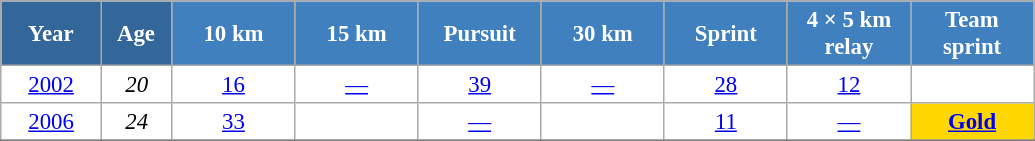<table class="wikitable" style="font-size:95%; text-align:center; border:grey solid 1px; border-collapse:collapse; background:#ffffff;">
<tr>
<th style="background-color:#369; color:white; width:60px;"> Year </th>
<th style="background-color:#369; color:white; width:40px;"> Age </th>
<th style="background-color:#4180be; color:white; width:75px;"> 10 km </th>
<th style="background-color:#4180be; color:white; width:75px;"> 15 km </th>
<th style="background-color:#4180be; color:white; width:75px;"> Pursuit </th>
<th style="background-color:#4180be; color:white; width:75px;"> 30 km </th>
<th style="background-color:#4180be; color:white; width:75px;"> Sprint </th>
<th style="background-color:#4180be; color:white; width:75px;"> 4 × 5 km <br> relay </th>
<th style="background-color:#4180be; color:white; width:75px;"> Team <br> sprint </th>
</tr>
<tr>
<td><a href='#'>2002</a></td>
<td><em>20</em></td>
<td><a href='#'>16</a></td>
<td><a href='#'>—</a></td>
<td><a href='#'>39</a></td>
<td><a href='#'>—</a></td>
<td><a href='#'>28</a></td>
<td><a href='#'>12</a></td>
<td></td>
</tr>
<tr>
<td><a href='#'>2006</a></td>
<td><em>24</em></td>
<td><a href='#'>33</a></td>
<td></td>
<td><a href='#'>—</a></td>
<td><a href='#'></a></td>
<td><a href='#'>11</a></td>
<td><a href='#'>—</a></td>
<td bgcolor=gold><a href='#'><strong>Gold</strong></a></td>
</tr>
<tr>
</tr>
</table>
